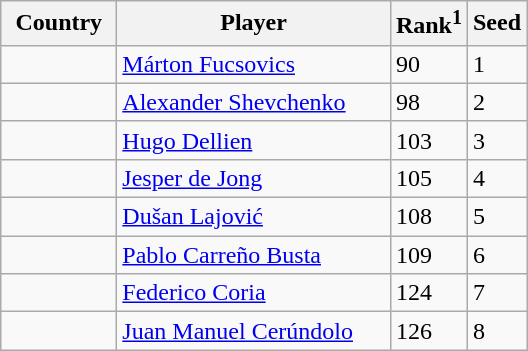<table class="sortable wikitable">
<tr>
<th width="70">Country</th>
<th width="175">Player</th>
<th>Rank<sup>1</sup></th>
<th>Seed</th>
</tr>
<tr>
<td></td>
<td><a href='#'>Márton Fucsovics</a></td>
<td>90</td>
<td>1</td>
</tr>
<tr>
<td></td>
<td><a href='#'>Alexander Shevchenko</a></td>
<td>98</td>
<td>2</td>
</tr>
<tr>
<td></td>
<td><a href='#'>Hugo Dellien</a></td>
<td>103</td>
<td>3</td>
</tr>
<tr>
<td></td>
<td><a href='#'>Jesper de Jong</a></td>
<td>105</td>
<td>4</td>
</tr>
<tr>
<td></td>
<td><a href='#'>Dušan Lajović</a></td>
<td>108</td>
<td>5</td>
</tr>
<tr>
<td></td>
<td><a href='#'>Pablo Carreño Busta</a></td>
<td>109</td>
<td>6</td>
</tr>
<tr>
<td></td>
<td><a href='#'>Federico Coria</a></td>
<td>124</td>
<td>7</td>
</tr>
<tr>
<td></td>
<td><a href='#'>Juan Manuel Cerúndolo</a></td>
<td>126</td>
<td>8</td>
</tr>
</table>
